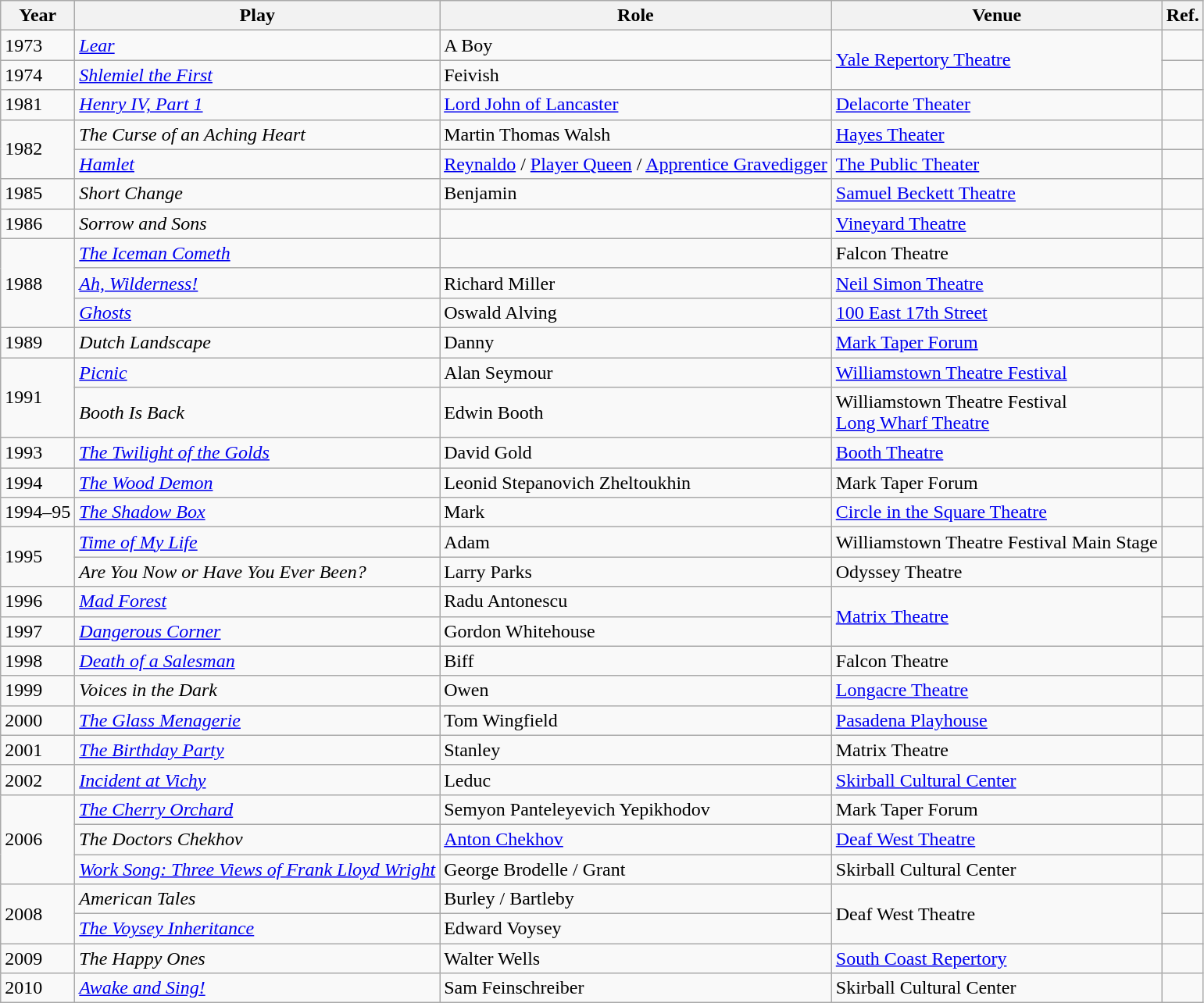<table class="wikitable sortable">
<tr>
<th>Year</th>
<th>Play</th>
<th>Role</th>
<th>Venue</th>
<th>Ref.</th>
</tr>
<tr>
<td>1973</td>
<td><em><a href='#'>Lear</a></em></td>
<td>A Boy</td>
<td rowspan="2"><a href='#'>Yale Repertory Theatre</a></td>
<td></td>
</tr>
<tr>
<td>1974</td>
<td><em><a href='#'>Shlemiel the First</a></em></td>
<td>Feivish</td>
<td></td>
</tr>
<tr>
<td>1981</td>
<td><em><a href='#'>Henry IV, Part 1</a></em></td>
<td><a href='#'>Lord John of Lancaster</a></td>
<td><a href='#'>Delacorte Theater</a></td>
<td></td>
</tr>
<tr>
<td rowspan="2">1982</td>
<td><em>The Curse of an Aching Heart</em></td>
<td>Martin Thomas Walsh</td>
<td><a href='#'>Hayes Theater</a></td>
<td></td>
</tr>
<tr>
<td><em><a href='#'>Hamlet</a></em></td>
<td><a href='#'>Reynaldo</a> / <a href='#'>Player Queen</a> / <a href='#'>Apprentice Gravedigger</a></td>
<td><a href='#'>The Public Theater</a></td>
<td></td>
</tr>
<tr>
<td>1985</td>
<td><em>Short Change</em></td>
<td>Benjamin</td>
<td><a href='#'>Samuel Beckett Theatre</a></td>
<td></td>
</tr>
<tr>
<td>1986</td>
<td><em>Sorrow and Sons</em></td>
<td></td>
<td><a href='#'>Vineyard Theatre</a></td>
<td></td>
</tr>
<tr>
<td rowspan="3">1988</td>
<td><em><a href='#'>The Iceman Cometh</a></em></td>
<td></td>
<td>Falcon Theatre</td>
<td></td>
</tr>
<tr>
<td><em><a href='#'>Ah, Wilderness!</a></em></td>
<td>Richard Miller</td>
<td><a href='#'>Neil Simon Theatre</a></td>
<td></td>
</tr>
<tr>
<td><em><a href='#'>Ghosts</a></em></td>
<td>Oswald Alving</td>
<td><a href='#'>100 East 17th Street</a></td>
<td></td>
</tr>
<tr>
<td>1989</td>
<td><em>Dutch Landscape</em></td>
<td>Danny</td>
<td><a href='#'>Mark Taper Forum</a></td>
<td></td>
</tr>
<tr>
<td rowspan="2">1991</td>
<td><em><a href='#'>Picnic</a></em></td>
<td>Alan Seymour</td>
<td><a href='#'>Williamstown Theatre Festival</a></td>
<td></td>
</tr>
<tr>
<td><em>Booth Is Back</em></td>
<td>Edwin Booth</td>
<td>Williamstown Theatre Festival<br><a href='#'>Long Wharf Theatre</a></td>
<td></td>
</tr>
<tr>
<td>1993</td>
<td><em><a href='#'>The Twilight of the Golds</a></em></td>
<td>David Gold</td>
<td><a href='#'>Booth Theatre</a></td>
<td></td>
</tr>
<tr>
<td>1994</td>
<td><em><a href='#'>The Wood Demon</a></em></td>
<td>Leonid Stepanovich Zheltoukhin</td>
<td>Mark Taper Forum</td>
<td></td>
</tr>
<tr>
<td>1994–95</td>
<td><em><a href='#'>The Shadow Box</a></em></td>
<td>Mark</td>
<td><a href='#'>Circle in the Square Theatre</a></td>
<td></td>
</tr>
<tr>
<td rowspan="2">1995</td>
<td><em><a href='#'>Time of My Life</a></em></td>
<td>Adam</td>
<td>Williamstown Theatre Festival Main Stage</td>
<td></td>
</tr>
<tr>
<td><em>Are You Now or Have You Ever Been?</em></td>
<td>Larry Parks</td>
<td>Odyssey Theatre</td>
<td></td>
</tr>
<tr>
<td>1996</td>
<td><em><a href='#'>Mad Forest</a></em></td>
<td>Radu Antonescu</td>
<td rowspan="2"><a href='#'>Matrix Theatre</a></td>
<td></td>
</tr>
<tr>
<td>1997</td>
<td><em><a href='#'>Dangerous Corner</a></em></td>
<td>Gordon Whitehouse</td>
<td></td>
</tr>
<tr>
<td>1998</td>
<td><em><a href='#'>Death of a Salesman</a></em></td>
<td>Biff</td>
<td>Falcon Theatre</td>
<td></td>
</tr>
<tr>
<td>1999</td>
<td><em>Voices in the Dark</em></td>
<td>Owen</td>
<td><a href='#'>Longacre Theatre</a></td>
<td></td>
</tr>
<tr>
<td>2000</td>
<td><em><a href='#'>The Glass Menagerie</a></em></td>
<td>Tom Wingfield</td>
<td><a href='#'>Pasadena Playhouse</a></td>
<td></td>
</tr>
<tr>
<td>2001</td>
<td><em><a href='#'>The Birthday Party</a></em></td>
<td>Stanley</td>
<td>Matrix Theatre</td>
<td></td>
</tr>
<tr>
<td>2002</td>
<td><em><a href='#'>Incident at Vichy</a></em></td>
<td>Leduc</td>
<td><a href='#'>Skirball Cultural Center</a></td>
<td></td>
</tr>
<tr>
<td rowspan="3">2006</td>
<td><em><a href='#'>The Cherry Orchard</a></em></td>
<td>Semyon Panteleyevich Yepikhodov</td>
<td>Mark Taper Forum</td>
<td></td>
</tr>
<tr>
<td><em>The Doctors Chekhov</em></td>
<td><a href='#'>Anton Chekhov</a></td>
<td><a href='#'>Deaf West Theatre</a></td>
<td></td>
</tr>
<tr>
<td><em><a href='#'>Work Song: Three Views of Frank Lloyd Wright</a></em></td>
<td>George Brodelle / Grant</td>
<td>Skirball Cultural Center</td>
<td></td>
</tr>
<tr>
<td rowspan="2">2008</td>
<td><em>American Tales</em></td>
<td>Burley / Bartleby</td>
<td rowspan="2">Deaf West Theatre</td>
<td></td>
</tr>
<tr>
<td><em><a href='#'>The Voysey Inheritance</a></em></td>
<td>Edward Voysey</td>
<td></td>
</tr>
<tr>
<td>2009</td>
<td><em>The Happy Ones</em></td>
<td>Walter Wells</td>
<td><a href='#'>South Coast Repertory</a></td>
<td></td>
</tr>
<tr>
<td>2010</td>
<td><em><a href='#'>Awake and Sing!</a></em></td>
<td>Sam Feinschreiber</td>
<td>Skirball Cultural Center</td>
<td></td>
</tr>
</table>
